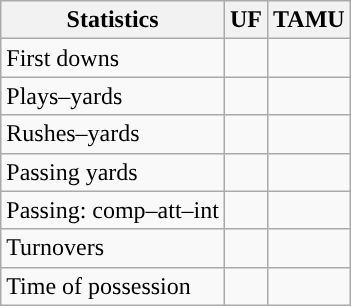<table class="wikitable" style="float:left">
<tr>
<th>Statistics</th>
<th>UF</th>
<th>TAMU</th>
</tr>
<tr>
<td>First downs</td>
<td></td>
<td></td>
</tr>
<tr>
<td>Plays–yards</td>
<td></td>
<td></td>
</tr>
<tr>
<td>Rushes–yards</td>
<td></td>
<td></td>
</tr>
<tr>
<td>Passing yards</td>
<td></td>
<td></td>
</tr>
<tr>
<td>Passing: comp–att–int</td>
<td></td>
<td></td>
</tr>
<tr>
<td>Turnovers</td>
<td></td>
<td></td>
</tr>
<tr>
<td>Time of possession</td>
<td></td>
<td></td>
</tr>
</table>
